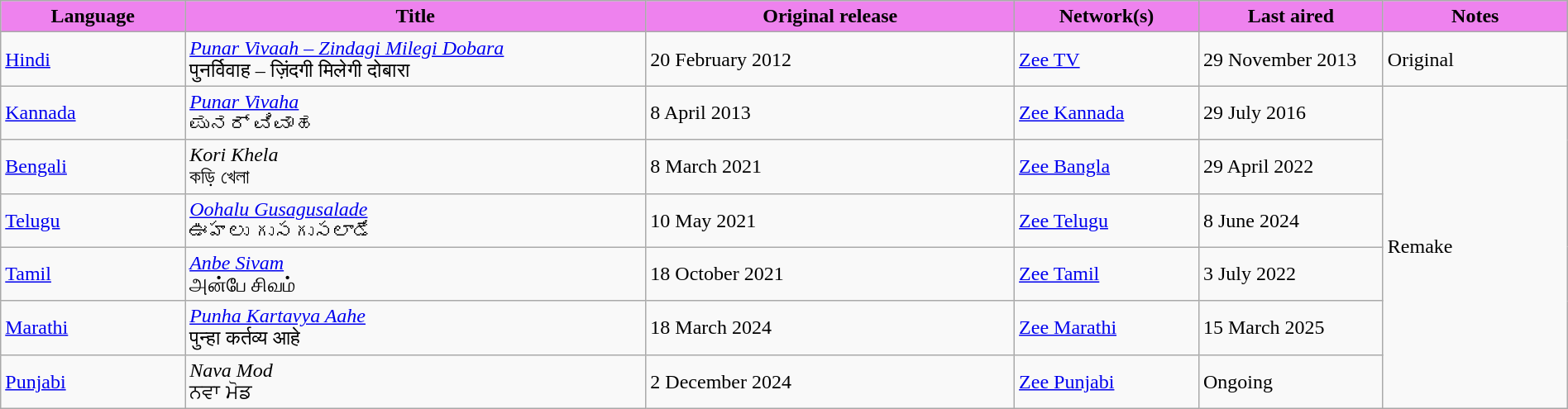<table class="wikitable" style="width: 100%; margin-right: 0;">
<tr>
<th style="background:Violet; width:10%;">Language</th>
<th style="background:Violet; width:25%;">Title</th>
<th style="background:Violet; width:20%;">Original release</th>
<th style="background:Violet; width:10%;">Network(s)</th>
<th style="background:Violet; width:10%;">Last aired</th>
<th style="background:Violet; width:10%;">Notes</th>
</tr>
<tr>
<td><a href='#'>Hindi</a></td>
<td><em><a href='#'>Punar Vivaah – Zindagi Milegi Dobara</a></em> <br> पुनर्विवाह – ज़िंदगी मिलेगी दोबारा</td>
<td>20 February 2012</td>
<td><a href='#'>Zee TV</a></td>
<td>29 November 2013</td>
<td>Original</td>
</tr>
<tr>
<td><a href='#'>Kannada</a></td>
<td><em><a href='#'>Punar Vivaha</a></em> <br> ಪುನರ್ ವಿವಾಹ</td>
<td>8 April 2013</td>
<td><a href='#'>Zee Kannada</a></td>
<td>29 July 2016</td>
<td rowspan="6">Remake</td>
</tr>
<tr>
<td><a href='#'>Bengali</a></td>
<td><em>Kori Khela</em> <br> কড়ি খেলা</td>
<td>8 March 2021</td>
<td><a href='#'>Zee Bangla</a></td>
<td>29 April 2022</td>
</tr>
<tr>
<td><a href='#'>Telugu</a></td>
<td><em><a href='#'>Oohalu Gusagusalade</a></em> <br>ఊహలు గుసగుసలాడే</td>
<td>10 May 2021</td>
<td><a href='#'>Zee Telugu</a></td>
<td>8 June 2024</td>
</tr>
<tr>
<td><a href='#'>Tamil</a></td>
<td><em><a href='#'>Anbe Sivam</a></em> <br> அன்பே சிவம்</td>
<td>18 October 2021</td>
<td><a href='#'>Zee Tamil</a></td>
<td>3 July 2022</td>
</tr>
<tr>
<td><a href='#'>Marathi</a></td>
<td><em><a href='#'>Punha Kartavya Aahe</a></em> <br> पुन्हा कर्तव्य आहे</td>
<td>18 March 2024</td>
<td><a href='#'>Zee Marathi</a></td>
<td>15 March 2025</td>
</tr>
<tr>
<td><a href='#'>Punjabi</a></td>
<td><em>Nava Mod</em> <br> ਨਵਾ ਮੋਡ</td>
<td>2 December 2024</td>
<td><a href='#'>Zee Punjabi</a></td>
<td>Ongoing</td>
</tr>
</table>
